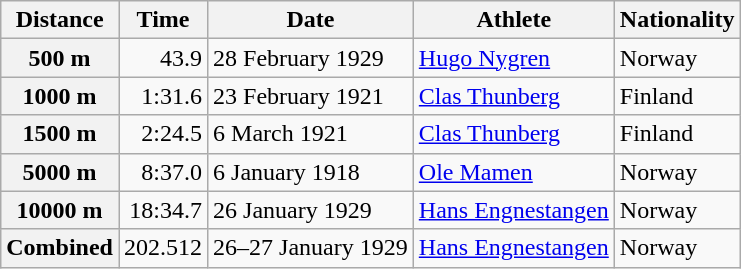<table class="wikitable plainrowheaders">
<tr>
<th scope=col>Distance</th>
<th scope=col>Time</th>
<th scope=col>Date</th>
<th scope=col>Athlete</th>
<th scope=col>Nationality</th>
</tr>
<tr>
<th scope=row>500 m</th>
<td align=right>43.9</td>
<td>28 February 1929</td>
<td><a href='#'>Hugo Nygren</a></td>
<td>Norway</td>
</tr>
<tr>
<th scope=row>1000 m</th>
<td align=right>1:31.6</td>
<td>23 February 1921</td>
<td><a href='#'>Clas Thunberg</a></td>
<td>Finland</td>
</tr>
<tr>
<th scope=row>1500 m</th>
<td align=right>2:24.5</td>
<td>6 March 1921</td>
<td><a href='#'>Clas Thunberg</a></td>
<td>Finland</td>
</tr>
<tr>
<th scope=row>5000 m</th>
<td align=right>8:37.0</td>
<td>6 January 1918</td>
<td><a href='#'>Ole Mamen</a></td>
<td>Norway</td>
</tr>
<tr>
<th scope=row>10000 m</th>
<td align=right>18:34.7</td>
<td>26 January 1929</td>
<td><a href='#'>Hans Engnestangen</a></td>
<td>Norway</td>
</tr>
<tr>
<th scope=row>Combined</th>
<td align=right>202.512</td>
<td>26–27 January 1929</td>
<td><a href='#'>Hans Engnestangen</a></td>
<td>Norway</td>
</tr>
</table>
